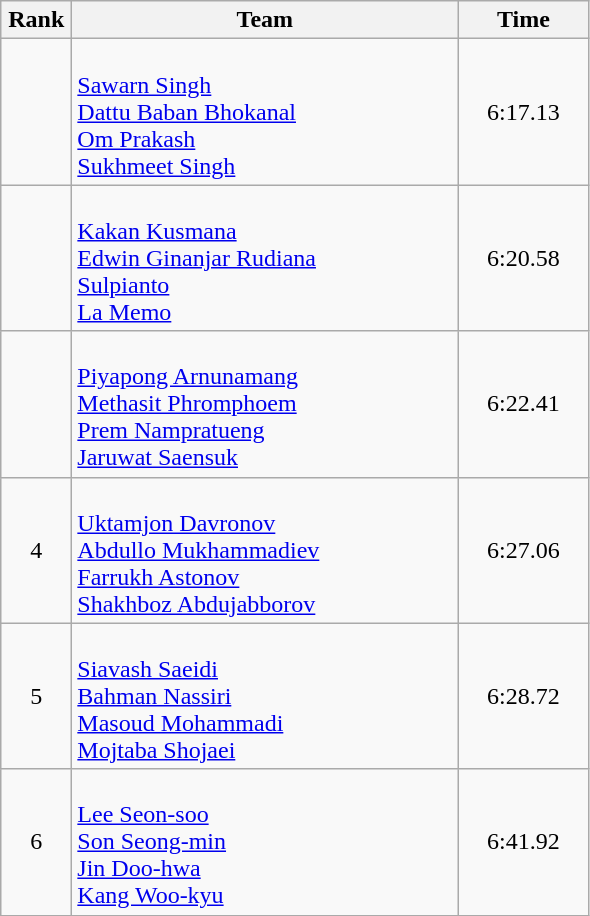<table class=wikitable style="text-align:center">
<tr>
<th width=40>Rank</th>
<th width=250>Team</th>
<th width=80>Time</th>
</tr>
<tr>
<td></td>
<td align=left><br><a href='#'>Sawarn Singh</a><br><a href='#'>Dattu Baban Bhokanal</a><br><a href='#'>Om Prakash</a><br><a href='#'>Sukhmeet Singh</a></td>
<td>6:17.13</td>
</tr>
<tr>
<td></td>
<td align=left><br><a href='#'>Kakan Kusmana</a><br><a href='#'>Edwin Ginanjar Rudiana</a><br><a href='#'>Sulpianto</a><br><a href='#'>La Memo</a></td>
<td>6:20.58</td>
</tr>
<tr>
<td></td>
<td align=left><br><a href='#'>Piyapong Arnunamang</a><br><a href='#'>Methasit Phromphoem</a><br><a href='#'>Prem Nampratueng</a><br><a href='#'>Jaruwat Saensuk</a></td>
<td>6:22.41</td>
</tr>
<tr>
<td>4</td>
<td align=left><br><a href='#'>Uktamjon Davronov</a><br><a href='#'>Abdullo Mukhammadiev</a><br><a href='#'>Farrukh Astonov</a><br><a href='#'>Shakhboz Abdujabborov</a></td>
<td>6:27.06</td>
</tr>
<tr>
<td>5</td>
<td align=left><br><a href='#'>Siavash Saeidi</a><br><a href='#'>Bahman Nassiri</a><br><a href='#'>Masoud Mohammadi</a><br><a href='#'>Mojtaba Shojaei</a></td>
<td>6:28.72</td>
</tr>
<tr>
<td>6</td>
<td align=left><br><a href='#'>Lee Seon-soo</a><br><a href='#'>Son Seong-min</a><br><a href='#'>Jin Doo-hwa</a><br><a href='#'>Kang Woo-kyu</a></td>
<td>6:41.92</td>
</tr>
</table>
